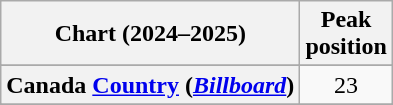<table class="wikitable sortable plainrowheaders" style="text-align:center">
<tr>
<th scope="col">Chart (2024–2025)</th>
<th scope="col">Peak<br>position</th>
</tr>
<tr>
</tr>
<tr>
<th scope="row">Canada <a href='#'>Country</a> (<em><a href='#'>Billboard</a></em>)</th>
<td>23</td>
</tr>
<tr>
</tr>
<tr>
</tr>
<tr>
</tr>
</table>
